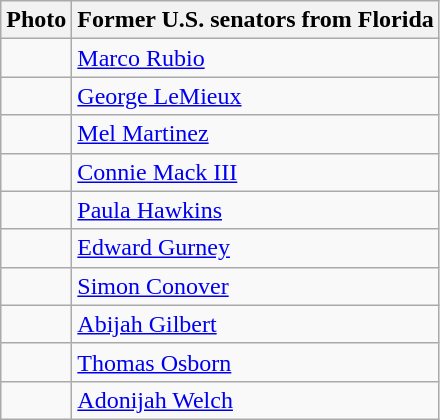<table class="wikitable">
<tr>
<th>Photo</th>
<th>Former U.S. senators from Florida</th>
</tr>
<tr>
<td></td>
<td><a href='#'>Marco Rubio</a></td>
</tr>
<tr>
<td></td>
<td><a href='#'>George LeMieux</a></td>
</tr>
<tr>
<td></td>
<td><a href='#'>Mel Martinez</a></td>
</tr>
<tr>
<td></td>
<td><a href='#'>Connie Mack III</a></td>
</tr>
<tr>
<td></td>
<td><a href='#'>Paula Hawkins</a></td>
</tr>
<tr>
<td></td>
<td><a href='#'>Edward Gurney</a></td>
</tr>
<tr>
<td></td>
<td><a href='#'>Simon Conover</a></td>
</tr>
<tr>
<td></td>
<td><a href='#'>Abijah Gilbert</a></td>
</tr>
<tr>
<td></td>
<td><a href='#'>Thomas Osborn</a></td>
</tr>
<tr>
<td></td>
<td><a href='#'>Adonijah Welch</a></td>
</tr>
</table>
